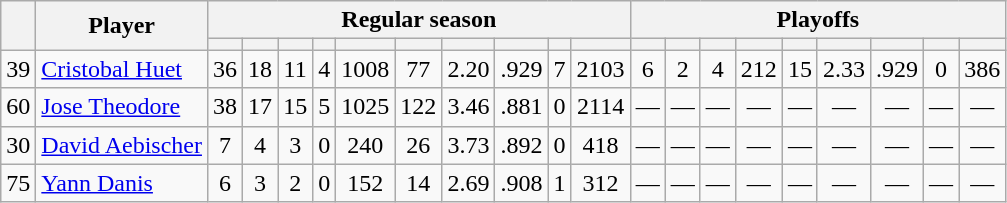<table class="wikitable plainrowheaders" style="text-align:center;">
<tr>
<th scope="col" rowspan="2"></th>
<th scope="col" rowspan="2">Player</th>
<th scope=colgroup colspan=10>Regular season</th>
<th scope=colgroup colspan=9>Playoffs</th>
</tr>
<tr>
<th scope="col"></th>
<th scope="col"></th>
<th scope="col"></th>
<th scope="col"></th>
<th scope="col"></th>
<th scope="col"></th>
<th scope="col"></th>
<th scope="col"></th>
<th scope="col"></th>
<th scope="col"></th>
<th scope="col"></th>
<th scope="col"></th>
<th scope="col"></th>
<th scope="col"></th>
<th scope="col"></th>
<th scope="col"></th>
<th scope="col"></th>
<th scope="col"></th>
<th scope="col"></th>
</tr>
<tr>
<td scope="row">39</td>
<td align="left"><a href='#'>Cristobal Huet</a></td>
<td>36</td>
<td>18</td>
<td>11</td>
<td>4</td>
<td>1008</td>
<td>77</td>
<td>2.20</td>
<td>.929</td>
<td>7</td>
<td>2103</td>
<td>6</td>
<td>2</td>
<td>4</td>
<td>212</td>
<td>15</td>
<td>2.33</td>
<td>.929</td>
<td>0</td>
<td>386</td>
</tr>
<tr>
<td scope="row">60</td>
<td align="left"><a href='#'>Jose Theodore</a></td>
<td>38</td>
<td>17</td>
<td>15</td>
<td>5</td>
<td>1025</td>
<td>122</td>
<td>3.46</td>
<td>.881</td>
<td>0</td>
<td>2114</td>
<td>—</td>
<td>—</td>
<td>—</td>
<td>—</td>
<td>—</td>
<td>—</td>
<td>—</td>
<td>—</td>
<td>—</td>
</tr>
<tr>
<td scope="row">30</td>
<td align="left"><a href='#'>David Aebischer</a></td>
<td>7</td>
<td>4</td>
<td>3</td>
<td>0</td>
<td>240</td>
<td>26</td>
<td>3.73</td>
<td>.892</td>
<td>0</td>
<td>418</td>
<td>—</td>
<td>—</td>
<td>—</td>
<td>—</td>
<td>—</td>
<td>—</td>
<td>—</td>
<td>—</td>
<td>—</td>
</tr>
<tr>
<td scope="row">75</td>
<td align="left"><a href='#'>Yann Danis</a></td>
<td>6</td>
<td>3</td>
<td>2</td>
<td>0</td>
<td>152</td>
<td>14</td>
<td>2.69</td>
<td>.908</td>
<td>1</td>
<td>312</td>
<td>—</td>
<td>—</td>
<td>—</td>
<td>—</td>
<td>—</td>
<td>—</td>
<td>—</td>
<td>—</td>
<td>—</td>
</tr>
</table>
